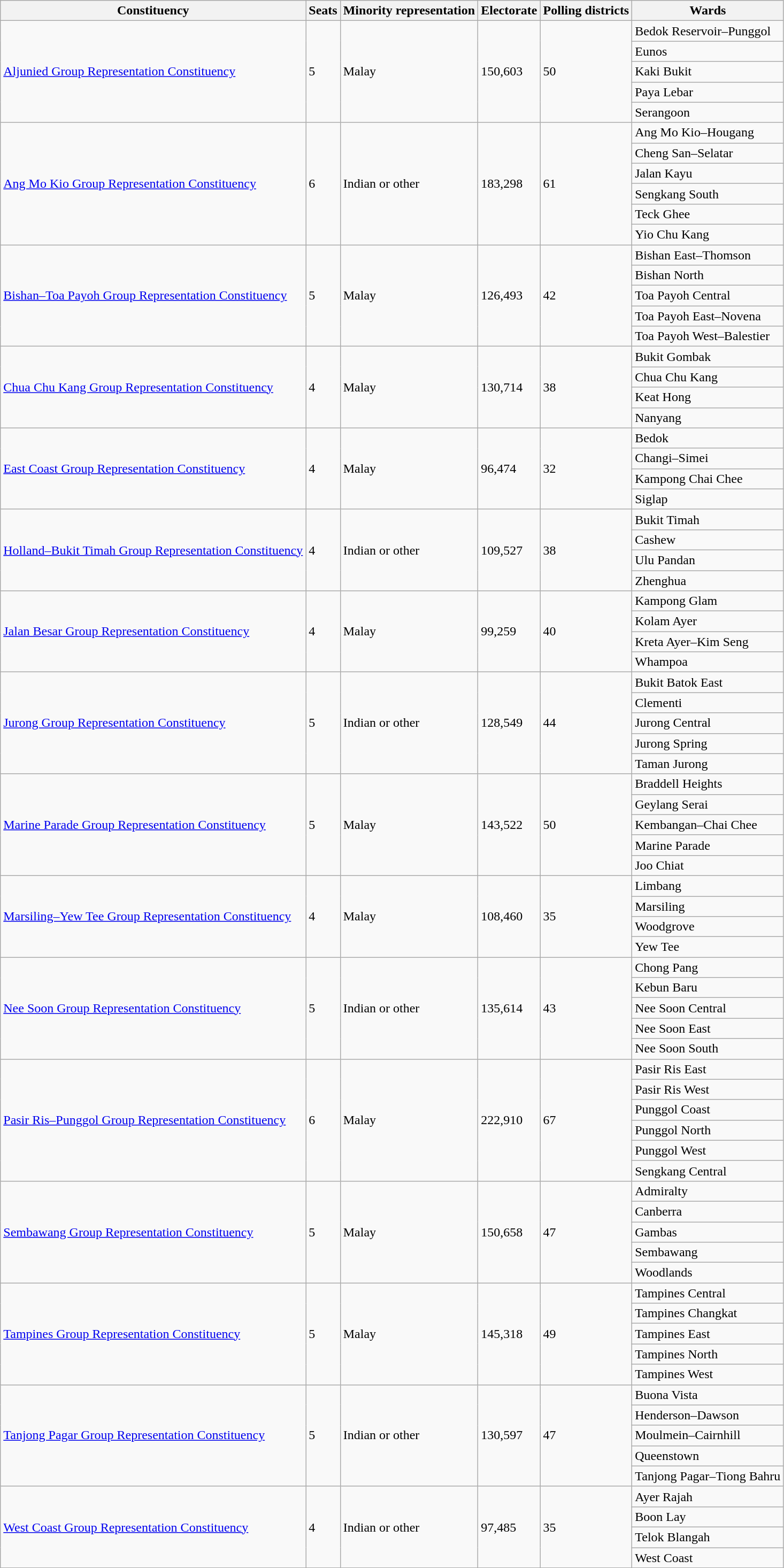<table class="wikitable">
<tr>
<th>Constituency</th>
<th>Seats</th>
<th>Minority representation</th>
<th>Electorate</th>
<th>Polling districts</th>
<th>Wards</th>
</tr>
<tr>
<td rowspan="5"><a href='#'>Aljunied Group Representation Constituency</a></td>
<td rowspan="5">5</td>
<td rowspan="5">Malay</td>
<td rowspan="5">150,603</td>
<td rowspan="5">50</td>
<td>Bedok Reservoir–Punggol</td>
</tr>
<tr>
<td>Eunos</td>
</tr>
<tr>
<td>Kaki Bukit</td>
</tr>
<tr>
<td>Paya Lebar</td>
</tr>
<tr>
<td>Serangoon</td>
</tr>
<tr>
<td rowspan="6"><a href='#'>Ang Mo Kio Group Representation Constituency</a></td>
<td rowspan="6">6</td>
<td rowspan="6">Indian or other</td>
<td rowspan="6">183,298</td>
<td rowspan="6">61</td>
<td>Ang Mo Kio–Hougang</td>
</tr>
<tr>
<td>Cheng San–Selatar</td>
</tr>
<tr>
<td>Jalan Kayu</td>
</tr>
<tr>
<td>Sengkang South</td>
</tr>
<tr>
<td>Teck Ghee</td>
</tr>
<tr>
<td>Yio Chu Kang</td>
</tr>
<tr>
<td rowspan="5"><a href='#'>Bishan–Toa Payoh Group Representation Constituency</a></td>
<td rowspan="5">5</td>
<td rowspan="5">Malay</td>
<td rowspan="5">126,493</td>
<td rowspan="5">42</td>
<td>Bishan East–Thomson</td>
</tr>
<tr>
<td>Bishan North</td>
</tr>
<tr>
<td>Toa Payoh Central</td>
</tr>
<tr>
<td>Toa Payoh East–Novena</td>
</tr>
<tr>
<td>Toa Payoh West–Balestier</td>
</tr>
<tr>
<td rowspan="4"><a href='#'>Chua Chu Kang Group Representation Constituency</a></td>
<td rowspan="4">4</td>
<td rowspan="4">Malay</td>
<td rowspan="4">130,714</td>
<td rowspan="4">38</td>
<td>Bukit Gombak</td>
</tr>
<tr>
<td>Chua Chu Kang</td>
</tr>
<tr>
<td>Keat Hong</td>
</tr>
<tr>
<td>Nanyang</td>
</tr>
<tr>
<td rowspan="4"><a href='#'>East Coast Group Representation Constituency</a></td>
<td rowspan="4">4</td>
<td rowspan="4">Malay</td>
<td rowspan="4">96,474</td>
<td rowspan="4">32</td>
<td>Bedok</td>
</tr>
<tr>
<td>Changi–Simei</td>
</tr>
<tr>
<td>Kampong Chai Chee</td>
</tr>
<tr>
<td>Siglap</td>
</tr>
<tr>
<td rowspan="4"><a href='#'>Holland–Bukit Timah Group Representation Constituency</a></td>
<td rowspan="4">4</td>
<td rowspan="4">Indian or other</td>
<td rowspan="4">109,527</td>
<td rowspan="4">38</td>
<td>Bukit Timah</td>
</tr>
<tr>
<td>Cashew</td>
</tr>
<tr>
<td>Ulu Pandan</td>
</tr>
<tr>
<td>Zhenghua</td>
</tr>
<tr>
<td rowspan="4"><a href='#'>Jalan Besar Group Representation Constituency</a></td>
<td rowspan="4">4</td>
<td rowspan="4">Malay</td>
<td rowspan="4">99,259</td>
<td rowspan="4">40</td>
<td>Kampong Glam</td>
</tr>
<tr>
<td>Kolam Ayer</td>
</tr>
<tr>
<td>Kreta Ayer–Kim Seng</td>
</tr>
<tr>
<td>Whampoa</td>
</tr>
<tr>
<td rowspan="5"><a href='#'>Jurong Group Representation Constituency</a></td>
<td rowspan="5">5</td>
<td rowspan="5">Indian or other</td>
<td rowspan="5">128,549</td>
<td rowspan="5">44</td>
<td>Bukit Batok East</td>
</tr>
<tr>
<td>Clementi</td>
</tr>
<tr>
<td>Jurong Central</td>
</tr>
<tr>
<td>Jurong Spring</td>
</tr>
<tr>
<td>Taman Jurong</td>
</tr>
<tr>
<td rowspan="5"><a href='#'>Marine Parade Group Representation Constituency</a></td>
<td rowspan="5">5</td>
<td rowspan="5">Malay</td>
<td rowspan="5">143,522</td>
<td rowspan="5">50</td>
<td>Braddell Heights</td>
</tr>
<tr>
<td>Geylang Serai</td>
</tr>
<tr>
<td>Kembangan–Chai Chee</td>
</tr>
<tr>
<td>Marine Parade</td>
</tr>
<tr>
<td>Joo Chiat</td>
</tr>
<tr>
<td rowspan="4"><a href='#'>Marsiling–Yew Tee Group Representation Constituency</a></td>
<td rowspan="4">4</td>
<td rowspan="4">Malay</td>
<td rowspan="4">108,460</td>
<td rowspan="4">35</td>
<td>Limbang</td>
</tr>
<tr>
<td>Marsiling</td>
</tr>
<tr>
<td>Woodgrove</td>
</tr>
<tr>
<td>Yew Tee</td>
</tr>
<tr>
<td rowspan="5"><a href='#'>Nee Soon Group Representation Constituency</a></td>
<td rowspan="5">5</td>
<td rowspan="5">Indian or other</td>
<td rowspan="5">135,614</td>
<td rowspan="5">43</td>
<td>Chong Pang</td>
</tr>
<tr>
<td>Kebun Baru</td>
</tr>
<tr>
<td>Nee Soon Central</td>
</tr>
<tr>
<td>Nee Soon East</td>
</tr>
<tr>
<td>Nee Soon South</td>
</tr>
<tr>
<td rowspan="6"><a href='#'>Pasir Ris–Punggol Group Representation Constituency</a></td>
<td rowspan="6">6</td>
<td rowspan="6">Malay</td>
<td rowspan="6">222,910</td>
<td rowspan="6">67</td>
<td>Pasir Ris East</td>
</tr>
<tr>
<td>Pasir Ris West</td>
</tr>
<tr>
<td>Punggol Coast</td>
</tr>
<tr>
<td>Punggol North</td>
</tr>
<tr>
<td>Punggol West</td>
</tr>
<tr>
<td>Sengkang Central</td>
</tr>
<tr>
<td rowspan="5"><a href='#'>Sembawang Group Representation Constituency</a></td>
<td rowspan="5">5</td>
<td rowspan="5">Malay</td>
<td rowspan="5">150,658</td>
<td rowspan="5">47</td>
<td>Admiralty</td>
</tr>
<tr>
<td>Canberra</td>
</tr>
<tr>
<td>Gambas</td>
</tr>
<tr>
<td>Sembawang</td>
</tr>
<tr>
<td>Woodlands</td>
</tr>
<tr>
<td rowspan="5"><a href='#'>Tampines Group Representation Constituency</a></td>
<td rowspan="5">5</td>
<td rowspan="5">Malay</td>
<td rowspan="5">145,318</td>
<td rowspan="5">49</td>
<td>Tampines Central</td>
</tr>
<tr>
<td>Tampines Changkat</td>
</tr>
<tr>
<td>Tampines East</td>
</tr>
<tr>
<td>Tampines North</td>
</tr>
<tr>
<td>Tampines West</td>
</tr>
<tr>
<td rowspan="5"><a href='#'>Tanjong Pagar Group Representation Constituency</a></td>
<td rowspan="5">5</td>
<td rowspan="5">Indian or other</td>
<td rowspan="5">130,597</td>
<td rowspan="5">47</td>
<td>Buona Vista</td>
</tr>
<tr>
<td>Henderson–Dawson</td>
</tr>
<tr>
<td>Moulmein–Cairnhill</td>
</tr>
<tr>
<td>Queenstown</td>
</tr>
<tr>
<td>Tanjong Pagar–Tiong Bahru</td>
</tr>
<tr>
<td rowspan="4"><a href='#'>West Coast Group Representation Constituency</a></td>
<td rowspan="4">4</td>
<td rowspan="4">Indian or other</td>
<td rowspan="4">97,485</td>
<td rowspan="4">35</td>
<td>Ayer Rajah</td>
</tr>
<tr>
<td>Boon Lay</td>
</tr>
<tr>
<td>Telok Blangah</td>
</tr>
<tr>
<td>West Coast</td>
</tr>
</table>
